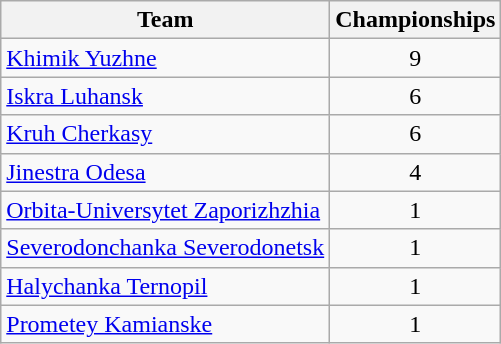<table class="wikitable">
<tr>
<th>Team</th>
<th>Championships</th>
</tr>
<tr>
<td><a href='#'>Khimik Yuzhne</a></td>
<td align=center>9</td>
</tr>
<tr>
<td><a href='#'>Iskra Luhansk</a></td>
<td align=center>6</td>
</tr>
<tr>
<td><a href='#'>Kruh Cherkasy</a></td>
<td align=center>6</td>
</tr>
<tr>
<td><a href='#'>Jinestra Odesa</a></td>
<td align=center>4</td>
</tr>
<tr>
<td><a href='#'>Orbita-Universytet Zaporizhzhia</a></td>
<td align=center>1</td>
</tr>
<tr>
<td><a href='#'>Severodonchanka Severodonetsk</a></td>
<td align=center>1</td>
</tr>
<tr>
<td><a href='#'>Halychanka Ternopil</a></td>
<td align=center>1</td>
</tr>
<tr>
<td><a href='#'>Prometey Kamianske</a></td>
<td align=center>1</td>
</tr>
</table>
